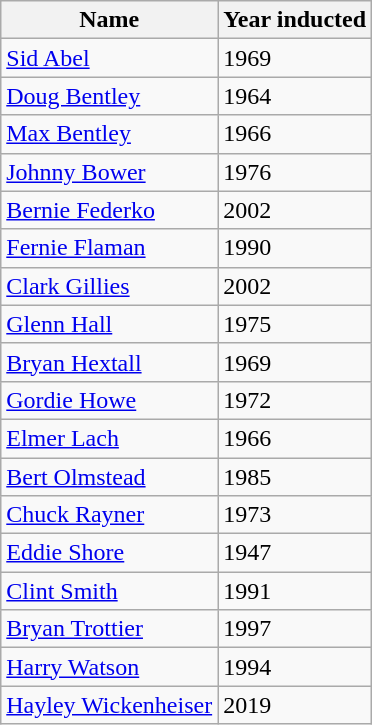<table class="wikitable">
<tr>
<th>Name</th>
<th>Year inducted</th>
</tr>
<tr>
<td><a href='#'>Sid Abel</a></td>
<td>1969</td>
</tr>
<tr>
<td><a href='#'>Doug Bentley</a></td>
<td>1964</td>
</tr>
<tr>
<td><a href='#'>Max Bentley</a></td>
<td>1966</td>
</tr>
<tr>
<td><a href='#'>Johnny Bower</a></td>
<td>1976</td>
</tr>
<tr>
<td><a href='#'>Bernie Federko</a></td>
<td>2002</td>
</tr>
<tr>
<td><a href='#'>Fernie Flaman</a></td>
<td>1990</td>
</tr>
<tr>
<td><a href='#'>Clark Gillies</a></td>
<td>2002</td>
</tr>
<tr>
<td><a href='#'>Glenn Hall</a></td>
<td>1975</td>
</tr>
<tr>
<td><a href='#'>Bryan Hextall</a></td>
<td>1969</td>
</tr>
<tr>
<td><a href='#'>Gordie Howe</a></td>
<td>1972</td>
</tr>
<tr>
<td><a href='#'>Elmer Lach</a></td>
<td>1966</td>
</tr>
<tr>
<td><a href='#'>Bert Olmstead</a></td>
<td>1985</td>
</tr>
<tr>
<td><a href='#'>Chuck Rayner</a></td>
<td>1973</td>
</tr>
<tr>
<td><a href='#'>Eddie Shore</a></td>
<td>1947</td>
</tr>
<tr>
<td><a href='#'>Clint Smith</a></td>
<td>1991</td>
</tr>
<tr>
<td><a href='#'>Bryan Trottier</a></td>
<td>1997</td>
</tr>
<tr>
<td><a href='#'>Harry Watson</a></td>
<td>1994</td>
</tr>
<tr>
<td><a href='#'>Hayley Wickenheiser</a></td>
<td>2019</td>
</tr>
</table>
